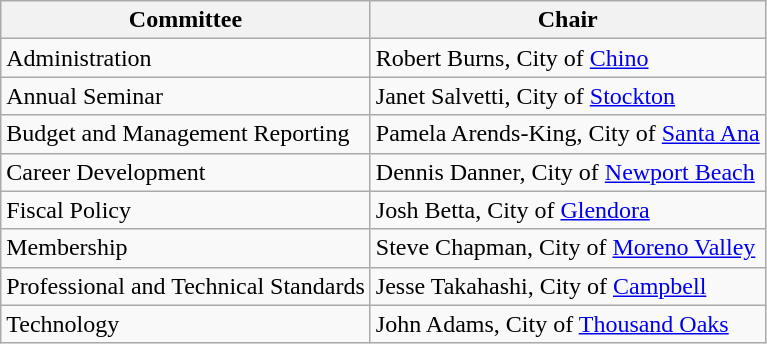<table class="wikitable" border="1">
<tr>
<th>Committee</th>
<th>Chair</th>
</tr>
<tr>
<td>Administration</td>
<td>Robert Burns, City of <a href='#'>Chino</a></td>
</tr>
<tr>
<td>Annual Seminar</td>
<td>Janet Salvetti, City of <a href='#'>Stockton</a></td>
</tr>
<tr>
<td>Budget and Management Reporting</td>
<td>Pamela Arends-King, City of <a href='#'>Santa Ana</a></td>
</tr>
<tr>
<td>Career Development</td>
<td>Dennis Danner, City of <a href='#'>Newport Beach</a></td>
</tr>
<tr>
<td>Fiscal Policy</td>
<td>Josh Betta, City of <a href='#'>Glendora</a></td>
</tr>
<tr>
<td>Membership</td>
<td>Steve Chapman, City of <a href='#'>Moreno Valley</a></td>
</tr>
<tr>
<td>Professional and Technical Standards</td>
<td>Jesse Takahashi, City of <a href='#'>Campbell</a></td>
</tr>
<tr>
<td>Technology</td>
<td>John Adams, City of <a href='#'>Thousand Oaks</a></td>
</tr>
</table>
